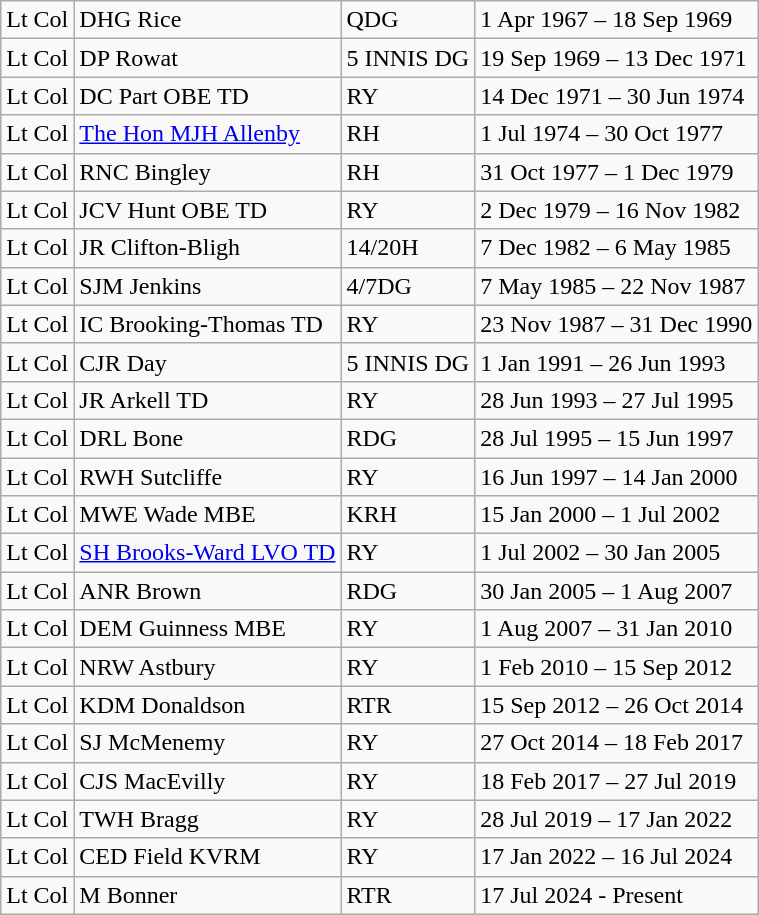<table class="wikitable">
<tr valign=top>
<td>Lt Col</td>
<td>DHG Rice</td>
<td>QDG</td>
<td>1 Apr 1967 – 18 Sep 1969</td>
</tr>
<tr valign=top>
<td>Lt Col</td>
<td>DP Rowat</td>
<td>5 INNIS DG</td>
<td>19 Sep 1969 – 13 Dec 1971</td>
</tr>
<tr valign=top>
<td>Lt Col</td>
<td>DC Part OBE TD</td>
<td>RY</td>
<td>14 Dec 1971 – 30 Jun 1974</td>
</tr>
<tr valign=top>
<td>Lt Col</td>
<td><a href='#'>The Hon MJH Allenby</a></td>
<td>RH</td>
<td>1 Jul 1974 – 30 Oct 1977</td>
</tr>
<tr valign=top>
<td>Lt Col</td>
<td>RNC Bingley</td>
<td>RH</td>
<td>31 Oct 1977 – 1 Dec 1979</td>
</tr>
<tr valign=top>
<td>Lt Col</td>
<td>JCV Hunt OBE TD</td>
<td>RY</td>
<td>2 Dec 1979 – 16 Nov 1982</td>
</tr>
<tr valign=top>
<td>Lt Col</td>
<td>JR Clifton-Bligh</td>
<td>14/20H</td>
<td>7 Dec 1982 – 6 May 1985</td>
</tr>
<tr valign=top>
<td>Lt Col</td>
<td>SJM Jenkins</td>
<td>4/7DG</td>
<td>7 May 1985 – 22 Nov 1987</td>
</tr>
<tr valign=top>
<td>Lt Col</td>
<td>IC Brooking-Thomas TD</td>
<td>RY</td>
<td>23 Nov 1987 – 31 Dec 1990</td>
</tr>
<tr valign=top>
<td>Lt Col</td>
<td>CJR Day</td>
<td>5 INNIS DG</td>
<td>1 Jan 1991 – 26 Jun 1993</td>
</tr>
<tr valign=top>
<td>Lt Col</td>
<td>JR Arkell TD</td>
<td>RY</td>
<td>28 Jun 1993 – 27 Jul 1995</td>
</tr>
<tr valign=top>
<td>Lt Col</td>
<td>DRL Bone</td>
<td>RDG</td>
<td>28 Jul 1995 – 15 Jun 1997</td>
</tr>
<tr valign=top>
<td>Lt Col</td>
<td>RWH Sutcliffe</td>
<td>RY</td>
<td>16 Jun 1997 – 14 Jan 2000</td>
</tr>
<tr valign=top>
<td>Lt Col</td>
<td>MWE Wade MBE</td>
<td>KRH</td>
<td>15 Jan 2000 – 1 Jul 2002</td>
</tr>
<tr valign=top>
<td>Lt Col</td>
<td><a href='#'>SH Brooks-Ward LVO TD</a></td>
<td>RY</td>
<td>1 Jul 2002 – 30 Jan 2005</td>
</tr>
<tr valign=top>
<td>Lt Col</td>
<td>ANR Brown</td>
<td>RDG</td>
<td>30 Jan 2005 – 1 Aug 2007</td>
</tr>
<tr valign=top>
<td>Lt Col</td>
<td>DEM Guinness MBE</td>
<td>RY</td>
<td>1 Aug 2007 – 31 Jan 2010</td>
</tr>
<tr valign=top>
<td>Lt Col</td>
<td>NRW Astbury</td>
<td>RY</td>
<td>1 Feb 2010 – 15 Sep 2012</td>
</tr>
<tr valign=top>
<td>Lt Col</td>
<td>KDM Donaldson</td>
<td>RTR</td>
<td>15 Sep 2012 – 26 Oct 2014</td>
</tr>
<tr valign=top>
<td>Lt Col</td>
<td>SJ McMenemy</td>
<td>RY</td>
<td>27 Oct 2014 – 18 Feb 2017</td>
</tr>
<tr valign=top>
<td>Lt Col</td>
<td>CJS MacEvilly</td>
<td>RY</td>
<td>18 Feb 2017 – 27 Jul 2019</td>
</tr>
<tr valign=top>
<td>Lt Col</td>
<td>TWH Bragg</td>
<td>RY</td>
<td>28 Jul 2019 – 17 Jan 2022</td>
</tr>
<tr valign=top>
<td>Lt Col</td>
<td>CED Field KVRM</td>
<td>RY</td>
<td>17 Jan 2022 – 16 Jul 2024</td>
</tr>
<tr>
<td>Lt Col</td>
<td>M Bonner</td>
<td>RTR</td>
<td>17 Jul 2024 - Present</td>
</tr>
</table>
